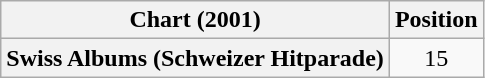<table class="wikitable plainrowheaders" style="text-align:center">
<tr>
<th scope="col">Chart (2001)</th>
<th scope="col">Position</th>
</tr>
<tr>
<th scope="row">Swiss Albums (Schweizer Hitparade)</th>
<td>15</td>
</tr>
</table>
